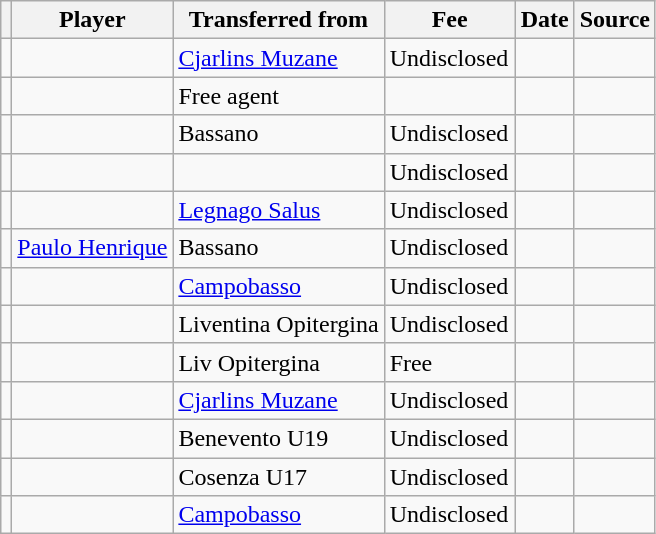<table class="wikitable plainrowheaders sortable">
<tr>
<th></th>
<th scope="col">Player</th>
<th>Transferred from</th>
<th style="width: 80px;">Fee</th>
<th scope="col">Date</th>
<th scope="col">Source</th>
</tr>
<tr>
<td align="center"></td>
<td> </td>
<td> <a href='#'>Cjarlins Muzane</a></td>
<td>Undisclosed</td>
<td></td>
<td></td>
</tr>
<tr>
<td align="center"></td>
<td> </td>
<td>Free agent</td>
<td></td>
<td></td>
<td></td>
</tr>
<tr>
<td align="center"></td>
<td> </td>
<td> Bassano</td>
<td>Undisclosed</td>
<td></td>
<td></td>
</tr>
<tr>
<td align="center"></td>
<td> </td>
<td></td>
<td>Undisclosed</td>
<td></td>
<td></td>
</tr>
<tr>
<td align="center"></td>
<td> </td>
<td> <a href='#'>Legnago Salus</a></td>
<td>Undisclosed</td>
<td></td>
<td></td>
</tr>
<tr>
<td align="center"></td>
<td> <a href='#'>Paulo Henrique</a></td>
<td> Bassano</td>
<td>Undisclosed</td>
<td></td>
<td></td>
</tr>
<tr>
<td align="center"></td>
<td> </td>
<td> <a href='#'>Campobasso</a></td>
<td>Undisclosed</td>
<td></td>
<td></td>
</tr>
<tr>
<td align="center"></td>
<td> </td>
<td> Liventina Opitergina</td>
<td>Undisclosed</td>
<td></td>
<td></td>
</tr>
<tr>
<td align="center"></td>
<td> </td>
<td> Liv Opitergina</td>
<td>Free</td>
<td></td>
<td></td>
</tr>
<tr>
<td align="center"></td>
<td> </td>
<td> <a href='#'>Cjarlins Muzane</a></td>
<td>Undisclosed</td>
<td></td>
<td></td>
</tr>
<tr>
<td align="center"></td>
<td> </td>
<td> Benevento U19</td>
<td>Undisclosed</td>
<td></td>
<td></td>
</tr>
<tr>
<td align="center"></td>
<td> </td>
<td> Cosenza U17</td>
<td>Undisclosed</td>
<td></td>
<td></td>
</tr>
<tr>
<td align="center"></td>
<td> </td>
<td> <a href='#'>Campobasso</a></td>
<td>Undisclosed</td>
<td></td>
<td></td>
</tr>
</table>
